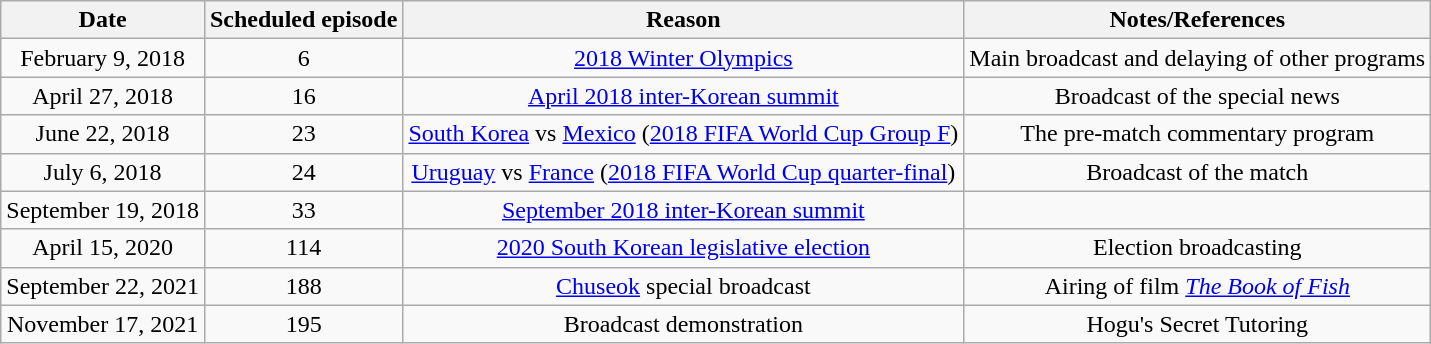<table class="wikitable collapsible collapsed" style="text-align:center;">
<tr>
<th>Date</th>
<th>Scheduled episode</th>
<th>Reason</th>
<th>Notes/References</th>
</tr>
<tr>
<td>February 9, 2018</td>
<td>6</td>
<td><a href='#'>2018 Winter Olympics</a></td>
<td>Main broadcast and delaying of other programs</td>
</tr>
<tr>
<td>April 27, 2018</td>
<td>16</td>
<td><a href='#'>April 2018 inter-Korean summit</a></td>
<td>Broadcast of the special news</td>
</tr>
<tr>
<td>June 22, 2018</td>
<td>23</td>
<td><a href='#'>South Korea</a> vs <a href='#'>Mexico</a> (<a href='#'>2018 FIFA World Cup Group F</a>)</td>
<td>The pre-match commentary program</td>
</tr>
<tr>
<td>July 6, 2018</td>
<td>24</td>
<td><a href='#'>Uruguay</a> vs <a href='#'>France</a> (<a href='#'>2018 FIFA World Cup quarter-final</a>)</td>
<td>Broadcast of the match</td>
</tr>
<tr>
<td>September 19, 2018</td>
<td>33</td>
<td><a href='#'>September 2018 inter-Korean summit</a></td>
<td></td>
</tr>
<tr>
<td>April 15, 2020</td>
<td>114</td>
<td><a href='#'>2020 South Korean legislative election</a></td>
<td>Election broadcasting</td>
</tr>
<tr>
<td>September 22, 2021</td>
<td>188</td>
<td><a href='#'>Chuseok</a> special broadcast</td>
<td>Airing of film <em><a href='#'>The Book of Fish</a></em></td>
</tr>
<tr>
<td>November 17, 2021</td>
<td>195</td>
<td>Broadcast demonstration</td>
<td>Hogu's Secret Tutoring</td>
</tr>
</table>
